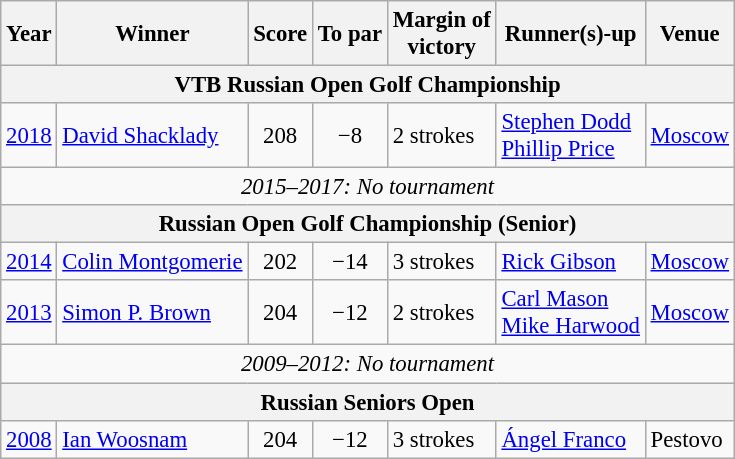<table class="wikitable" style="font-size:95%">
<tr>
<th>Year</th>
<th>Winner</th>
<th>Score</th>
<th>To par</th>
<th>Margin of<br>victory</th>
<th>Runner(s)-up</th>
<th>Venue</th>
</tr>
<tr>
<th colspan=8>VTB Russian Open Golf Championship</th>
</tr>
<tr>
<td><a href='#'>2018</a></td>
<td> <a href='#'>David Shacklady</a></td>
<td align=center>208</td>
<td align=center>−8</td>
<td>2 strokes</td>
<td> <a href='#'>Stephen Dodd</a><br> <a href='#'>Phillip Price</a></td>
<td><a href='#'>Moscow</a></td>
</tr>
<tr>
<td colspan=8 align=center><em>2015–2017: No tournament</em></td>
</tr>
<tr>
<th colspan=8>Russian Open Golf Championship (Senior)</th>
</tr>
<tr>
<td><a href='#'>2014</a></td>
<td> <a href='#'>Colin Montgomerie</a></td>
<td align=center>202</td>
<td align=center>−14</td>
<td>3 strokes</td>
<td> <a href='#'>Rick Gibson</a></td>
<td><a href='#'>Moscow</a></td>
</tr>
<tr>
<td><a href='#'>2013</a></td>
<td> <a href='#'>Simon P. Brown</a></td>
<td align=center>204</td>
<td align=center>−12</td>
<td>2 strokes</td>
<td> <a href='#'>Carl Mason</a><br> <a href='#'>Mike Harwood</a></td>
<td><a href='#'>Moscow</a></td>
</tr>
<tr>
<td colspan=8 align=center><em>2009–2012: No tournament</em></td>
</tr>
<tr>
<th colspan=8>Russian Seniors Open</th>
</tr>
<tr>
<td><a href='#'>2008</a></td>
<td> <a href='#'>Ian Woosnam</a></td>
<td align=center>204</td>
<td align=center>−12</td>
<td>3 strokes</td>
<td> <a href='#'>Ángel Franco</a></td>
<td>Pestovo</td>
</tr>
</table>
